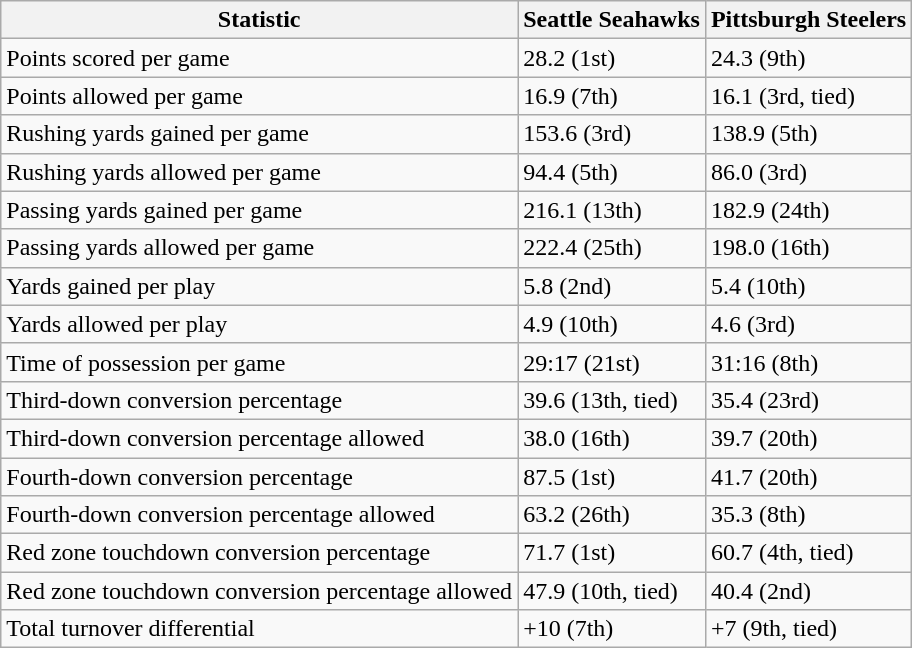<table class="wikitable">
<tr>
<th><strong>Statistic</strong></th>
<th><strong>Seattle Seahawks</strong></th>
<th><strong>Pittsburgh Steelers</strong></th>
</tr>
<tr>
<td>Points scored per game</td>
<td>28.2 (1st)</td>
<td>24.3 (9th)</td>
</tr>
<tr>
<td>Points allowed per game</td>
<td>16.9 (7th)</td>
<td>16.1 (3rd, tied)</td>
</tr>
<tr>
<td>Rushing yards gained per game</td>
<td>153.6 (3rd)</td>
<td>138.9 (5th)</td>
</tr>
<tr>
<td>Rushing yards allowed per game</td>
<td>94.4 (5th)</td>
<td>86.0 (3rd)</td>
</tr>
<tr>
<td>Passing yards gained per game</td>
<td>216.1 (13th)</td>
<td>182.9 (24th)</td>
</tr>
<tr>
<td>Passing yards allowed per game</td>
<td>222.4 (25th)</td>
<td>198.0 (16th)</td>
</tr>
<tr>
<td>Yards gained per play</td>
<td>5.8 (2nd)</td>
<td>5.4 (10th)</td>
</tr>
<tr>
<td>Yards allowed per play</td>
<td>4.9 (10th)</td>
<td>4.6 (3rd)</td>
</tr>
<tr>
<td>Time of possession per game</td>
<td>29:17 (21st)</td>
<td>31:16 (8th)</td>
</tr>
<tr>
<td>Third-down conversion percentage</td>
<td>39.6 (13th, tied)</td>
<td>35.4 (23rd)</td>
</tr>
<tr>
<td>Third-down conversion percentage allowed</td>
<td>38.0 (16th)</td>
<td>39.7 (20th)</td>
</tr>
<tr>
<td>Fourth-down conversion percentage</td>
<td>87.5 (1st)</td>
<td>41.7 (20th)</td>
</tr>
<tr>
<td>Fourth-down conversion percentage allowed</td>
<td>63.2 (26th)</td>
<td>35.3 (8th)</td>
</tr>
<tr>
<td>Red zone touchdown conversion percentage</td>
<td>71.7 (1st)</td>
<td>60.7 (4th, tied)</td>
</tr>
<tr>
<td>Red zone touchdown conversion percentage allowed</td>
<td>47.9 (10th, tied)</td>
<td>40.4 (2nd)</td>
</tr>
<tr>
<td>Total turnover differential</td>
<td>+10 (7th)</td>
<td>+7 (9th, tied)</td>
</tr>
</table>
